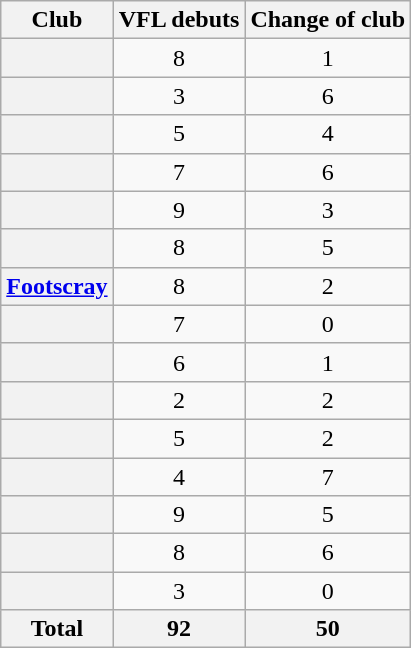<table class="wikitable plainrowheaders sortable" style="text-align:center;">
<tr>
<th scope="col">Club</th>
<th scope="col">VFL debuts</th>
<th scope="col">Change of club</th>
</tr>
<tr>
<th scope="row"></th>
<td>8</td>
<td>1</td>
</tr>
<tr>
<th scope="row"></th>
<td>3</td>
<td>6</td>
</tr>
<tr>
<th scope="row"></th>
<td>5</td>
<td>4</td>
</tr>
<tr>
<th scope="row"></th>
<td>7</td>
<td>6</td>
</tr>
<tr>
<th scope="row"></th>
<td>9</td>
<td>3</td>
</tr>
<tr>
<th scope="row"></th>
<td>8</td>
<td>5</td>
</tr>
<tr>
<th scope="row"><a href='#'>Footscray</a></th>
<td>8</td>
<td>2</td>
</tr>
<tr>
<th scope="row"></th>
<td>7</td>
<td>0</td>
</tr>
<tr>
<th scope="row"></th>
<td>6</td>
<td>1</td>
</tr>
<tr>
<th scope="row"></th>
<td>2</td>
<td>2</td>
</tr>
<tr>
<th scope="row"></th>
<td>5</td>
<td>2</td>
</tr>
<tr>
<th scope="row"></th>
<td>4</td>
<td>7</td>
</tr>
<tr>
<th scope="row"></th>
<td>9</td>
<td>5</td>
</tr>
<tr>
<th scope="row"></th>
<td>8</td>
<td>6</td>
</tr>
<tr>
<th scope="row"></th>
<td>3</td>
<td>0</td>
</tr>
<tr class="sortbottom">
<th>Total</th>
<th>92</th>
<th>50</th>
</tr>
</table>
